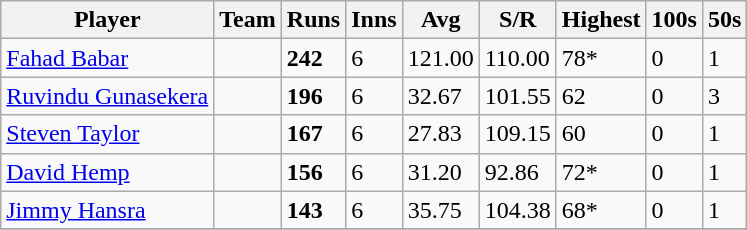<table class="wikitable">
<tr>
<th>Player</th>
<th>Team</th>
<th>Runs</th>
<th>Inns</th>
<th>Avg</th>
<th>S/R</th>
<th>Highest</th>
<th>100s</th>
<th>50s</th>
</tr>
<tr>
<td><a href='#'>Fahad Babar</a></td>
<td></td>
<td><strong>242</strong></td>
<td>6</td>
<td>121.00</td>
<td>110.00</td>
<td>78*</td>
<td>0</td>
<td>1</td>
</tr>
<tr>
<td><a href='#'>Ruvindu Gunasekera</a></td>
<td></td>
<td><strong>196</strong></td>
<td>6</td>
<td>32.67</td>
<td>101.55</td>
<td>62</td>
<td>0</td>
<td>3</td>
</tr>
<tr>
<td><a href='#'>Steven Taylor</a></td>
<td></td>
<td><strong>167</strong></td>
<td>6</td>
<td>27.83</td>
<td>109.15</td>
<td>60</td>
<td>0</td>
<td>1</td>
</tr>
<tr>
<td><a href='#'>David Hemp</a></td>
<td></td>
<td><strong>156</strong></td>
<td>6</td>
<td>31.20</td>
<td>92.86</td>
<td>72*</td>
<td>0</td>
<td>1</td>
</tr>
<tr>
<td><a href='#'>Jimmy Hansra</a></td>
<td></td>
<td><strong>143</strong></td>
<td>6</td>
<td>35.75</td>
<td>104.38</td>
<td>68*</td>
<td>0</td>
<td>1</td>
</tr>
<tr>
</tr>
</table>
